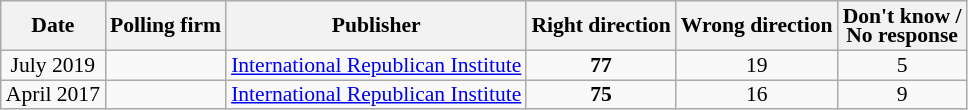<table class="wikitable sortable" style="text-align:center; font-size:90%; line-height:13px">
<tr>
<th>Date</th>
<th>Polling firm</th>
<th>Publisher</th>
<th>Right direction</th>
<th>Wrong direction</th>
<th>Don't know /<br>No response</th>
</tr>
<tr>
<td data-sort-value="2020-03-13">July 2019</td>
<td></td>
<td><a href='#'>International Republican Institute</a></td>
<td 31><strong>77</strong></td>
<td>19</td>
<td>5</td>
</tr>
<tr>
<td>April 2017</td>
<td></td>
<td><a href='#'>International Republican Institute</a></td>
<td><strong>75</strong></td>
<td>16</td>
<td>9</td>
</tr>
</table>
